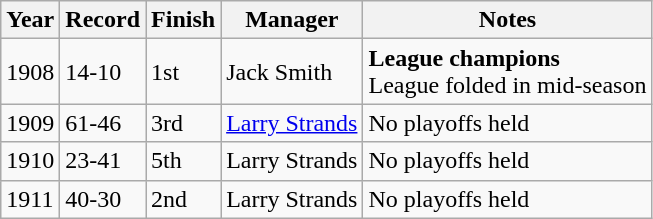<table class="wikitable">
<tr>
<th>Year</th>
<th>Record</th>
<th>Finish</th>
<th>Manager</th>
<th>Notes</th>
</tr>
<tr>
<td>1908</td>
<td>14-10</td>
<td>1st</td>
<td>Jack Smith</td>
<td><strong>League champions</strong><br>League folded in mid-season</td>
</tr>
<tr>
<td>1909</td>
<td>61-46</td>
<td>3rd</td>
<td><a href='#'>Larry Strands</a></td>
<td>No playoffs held</td>
</tr>
<tr>
<td>1910</td>
<td>23-41</td>
<td>5th</td>
<td>Larry Strands</td>
<td>No playoffs held</td>
</tr>
<tr>
<td>1911</td>
<td>40-30</td>
<td>2nd</td>
<td>Larry Strands</td>
<td>No playoffs held</td>
</tr>
</table>
